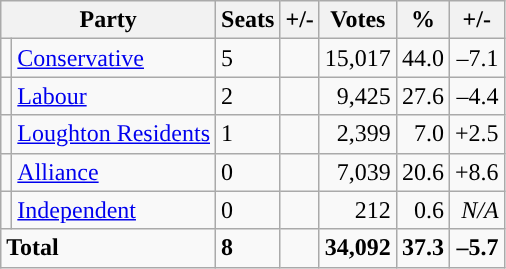<table class="wikitable sortable">
<tr>
<th colspan="2">Party</th>
<th>Seats</th>
<th>+/-</th>
<th>Votes</th>
<th>%</th>
<th>+/-</th>
</tr>
<tr>
<td style="background-color: "></td>
<td><a href='#'>Conservative</a></td>
<td>5</td>
<td></td>
<td style="text-align:right;">15,017</td>
<td style="text-align:right;">44.0</td>
<td style="text-align:right;">–7.1</td>
</tr>
<tr>
<td style="background-color: "></td>
<td><a href='#'>Labour</a></td>
<td>2</td>
<td></td>
<td style="text-align:right;">9,425</td>
<td style="text-align:right;">27.6</td>
<td style="text-align:right;">–4.4</td>
</tr>
<tr>
<td style="background-color: "></td>
<td><a href='#'>Loughton Residents</a></td>
<td>1</td>
<td></td>
<td style="text-align:right;">2,399</td>
<td style="text-align:right;">7.0</td>
<td style="text-align:right;">+2.5</td>
</tr>
<tr>
<td style="background-color: "></td>
<td><a href='#'>Alliance</a></td>
<td>0</td>
<td></td>
<td style="text-align:right;">7,039</td>
<td style="text-align:right;">20.6</td>
<td style="text-align:right;">+8.6</td>
</tr>
<tr>
<td style="background-color: "></td>
<td><a href='#'>Independent</a></td>
<td>0</td>
<td></td>
<td style="text-align:right;">212</td>
<td style="text-align:right;">0.6</td>
<td style="text-align:right;"><em>N/A</em></td>
</tr>
<tr>
<td colspan="2"><strong>Total</strong></td>
<td><strong>8</strong></td>
<td></td>
<td style="text-align:right;"><strong>34,092</strong></td>
<td style="text-align:right;"><strong>37.3</strong></td>
<td style="text-align:right;"><strong>–5.7</strong></td>
</tr>
</table>
